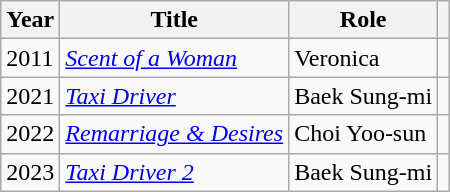<table class="wikitable">
<tr>
<th>Year</th>
<th>Title</th>
<th>Role</th>
<th></th>
</tr>
<tr>
<td>2011</td>
<td><em><a href='#'>Scent of a Woman</a></em></td>
<td>Veronica</td>
<td></td>
</tr>
<tr>
<td>2021</td>
<td><em><a href='#'>Taxi Driver</a></em></td>
<td>Baek Sung-mi</td>
<td></td>
</tr>
<tr>
<td>2022</td>
<td><em><a href='#'>Remarriage & Desires</a></em></td>
<td>Choi Yoo-sun</td>
<td></td>
</tr>
<tr>
<td>2023</td>
<td><em><a href='#'>Taxi Driver 2</a></em></td>
<td>Baek Sung-mi</td>
<td></td>
</tr>
</table>
